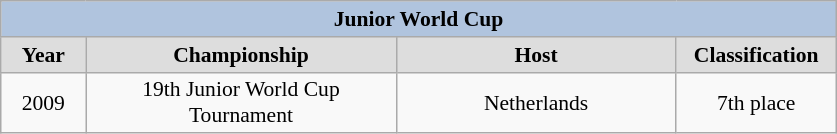<table class="wikitable" style=font-size:90%>
<tr align=center style="background:#B0C4DE;">
<td colspan=4><strong>Junior World Cup</strong></td>
</tr>
<tr align=center bgcolor="#dddddd">
<td width=50><strong>Year</strong></td>
<td width=200><strong>Championship</strong></td>
<td width=180><strong>Host</strong></td>
<td width=100><strong>Classification</strong></td>
</tr>
<tr align=center>
<td>2009</td>
<td>19th Junior World Cup Tournament</td>
<td> Netherlands</td>
<td align="center">7th place</td>
</tr>
</table>
